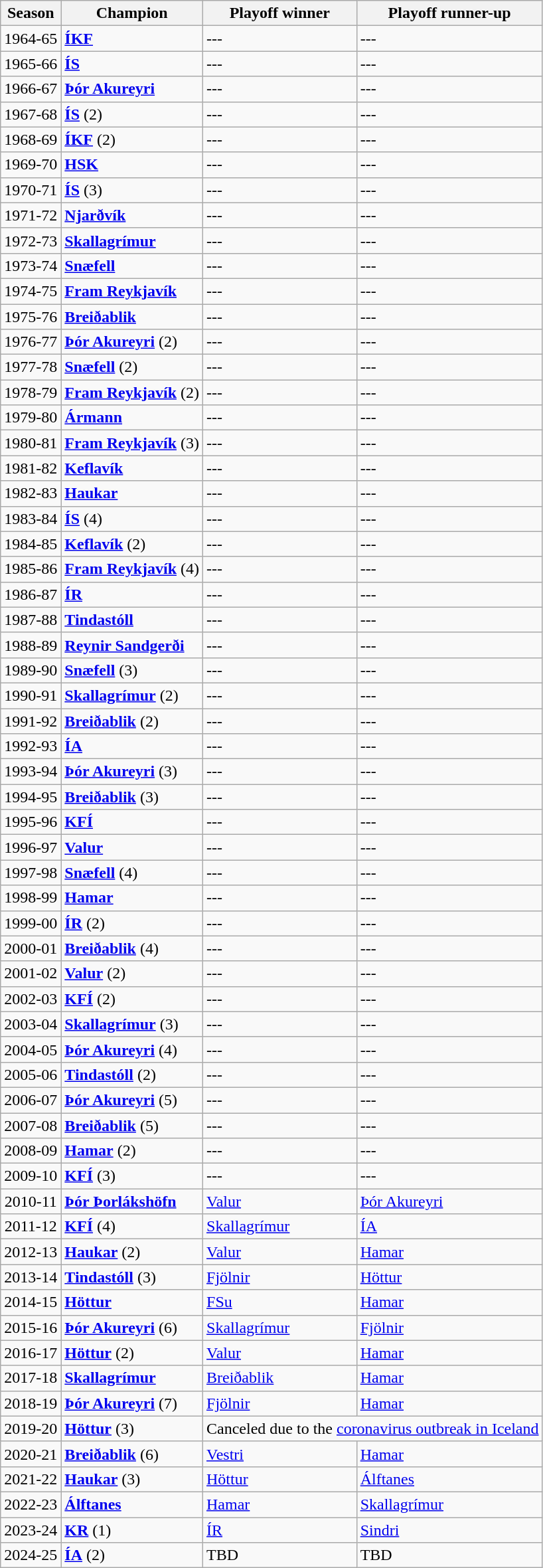<table class="wikitable">
<tr>
<th>Season</th>
<th>Champion</th>
<th>Playoff winner</th>
<th>Playoff runner-up</th>
</tr>
<tr>
<td style="text-align:center;">1964-65</td>
<td><strong><a href='#'>ÍKF</a></strong></td>
<td>---</td>
<td>---</td>
</tr>
<tr>
<td style="text-align:center;">1965-66</td>
<td><strong><a href='#'>ÍS</a></strong></td>
<td>---</td>
<td>---</td>
</tr>
<tr>
<td style="text-align:center;">1966-67</td>
<td><strong><a href='#'>Þór Akureyri</a></strong></td>
<td>---</td>
<td>---</td>
</tr>
<tr>
<td style="text-align:center;">1967-68</td>
<td><strong><a href='#'>ÍS</a></strong> (2)</td>
<td>---</td>
<td>---</td>
</tr>
<tr>
<td style="text-align:center;">1968-69</td>
<td><strong><a href='#'>ÍKF</a></strong> (2)</td>
<td>---</td>
<td>---</td>
</tr>
<tr>
<td style="text-align:center;">1969-70</td>
<td><strong><a href='#'>HSK</a></strong></td>
<td>---</td>
<td>---</td>
</tr>
<tr>
<td style="text-align:center;">1970-71</td>
<td><strong><a href='#'>ÍS</a></strong> (3)</td>
<td>---</td>
<td>---</td>
</tr>
<tr>
<td style="text-align:center;">1971-72</td>
<td><strong><a href='#'>Njarðvík</a></strong></td>
<td>---</td>
<td>---</td>
</tr>
<tr>
<td style="text-align:center;">1972-73</td>
<td><strong><a href='#'>Skallagrímur</a></strong></td>
<td>---</td>
<td>---</td>
</tr>
<tr>
<td style="text-align:center;">1973-74</td>
<td><strong><a href='#'>Snæfell</a></strong></td>
<td>---</td>
<td>---</td>
</tr>
<tr>
<td style="text-align:center;">1974-75</td>
<td><strong><a href='#'>Fram Reykjavík</a></strong></td>
<td>---</td>
<td>---</td>
</tr>
<tr>
<td style="text-align:center;">1975-76</td>
<td><strong><a href='#'>Breiðablik</a></strong></td>
<td>---</td>
<td>---</td>
</tr>
<tr>
<td style="text-align:center;">1976-77</td>
<td><strong><a href='#'>Þór Akureyri</a></strong> (2)</td>
<td>---</td>
<td>---</td>
</tr>
<tr>
<td style="text-align:center;">1977-78</td>
<td><strong><a href='#'>Snæfell</a></strong> (2)</td>
<td>---</td>
<td>---</td>
</tr>
<tr>
<td style="text-align:center;">1978-79</td>
<td><strong><a href='#'>Fram Reykjavík</a></strong> (2)</td>
<td>---</td>
<td>---</td>
</tr>
<tr>
<td style="text-align:center;">1979-80</td>
<td><strong><a href='#'>Ármann</a></strong></td>
<td>---</td>
<td>---</td>
</tr>
<tr>
<td style="text-align:center;">1980-81</td>
<td><strong><a href='#'>Fram Reykjavík</a></strong> (3)</td>
<td>---</td>
<td>---</td>
</tr>
<tr>
<td style="text-align:center;">1981-82</td>
<td><strong><a href='#'>Keflavík</a></strong></td>
<td>---</td>
<td>---</td>
</tr>
<tr>
<td style="text-align:center;">1982-83</td>
<td><strong><a href='#'>Haukar</a></strong></td>
<td>---</td>
<td>---</td>
</tr>
<tr>
<td style="text-align:center;">1983-84</td>
<td><strong><a href='#'>ÍS</a></strong> (4)</td>
<td>---</td>
<td>---</td>
</tr>
<tr>
<td style="text-align:center;">1984-85</td>
<td><strong><a href='#'>Keflavík</a></strong> (2)</td>
<td>---</td>
<td>---</td>
</tr>
<tr>
<td style="text-align:center;">1985-86</td>
<td><strong><a href='#'>Fram Reykjavík</a></strong> (4)</td>
<td>---</td>
<td>---</td>
</tr>
<tr>
<td style="text-align:center;">1986-87</td>
<td><strong><a href='#'>ÍR</a></strong></td>
<td>---</td>
<td>---</td>
</tr>
<tr>
<td style="text-align:center;">1987-88</td>
<td><strong><a href='#'>Tindastóll</a></strong></td>
<td>---</td>
<td>---</td>
</tr>
<tr>
<td style="text-align:center;">1988-89</td>
<td><strong><a href='#'>Reynir Sandgerði</a></strong></td>
<td>---</td>
<td>---</td>
</tr>
<tr>
<td style="text-align:center;">1989-90</td>
<td><strong><a href='#'>Snæfell</a></strong> (3)</td>
<td>---</td>
<td>---</td>
</tr>
<tr>
<td style="text-align:center;">1990-91</td>
<td><strong><a href='#'>Skallagrímur</a></strong> (2)</td>
<td>---</td>
<td>---</td>
</tr>
<tr>
<td style="text-align:center;">1991-92</td>
<td><strong><a href='#'>Breiðablik</a></strong> (2)</td>
<td>---</td>
<td>---</td>
</tr>
<tr>
<td style="text-align:center;">1992-93</td>
<td><strong><a href='#'>ÍA</a></strong></td>
<td>---</td>
<td>---</td>
</tr>
<tr>
<td style="text-align:center;">1993-94</td>
<td><strong><a href='#'>Þór Akureyri</a></strong> (3)</td>
<td>---</td>
<td>---</td>
</tr>
<tr>
<td style="text-align:center;">1994-95</td>
<td><strong><a href='#'>Breiðablik</a></strong> (3)</td>
<td>---</td>
<td>---</td>
</tr>
<tr>
<td style="text-align:center;">1995-96</td>
<td><strong><a href='#'>KFÍ</a></strong></td>
<td>---</td>
<td>---</td>
</tr>
<tr>
<td style="text-align:center;">1996-97</td>
<td><strong><a href='#'>Valur</a></strong></td>
<td>---</td>
<td>---</td>
</tr>
<tr>
<td style="text-align:center;">1997-98</td>
<td><strong><a href='#'>Snæfell</a></strong> (4)</td>
<td>---</td>
<td>---</td>
</tr>
<tr>
<td style="text-align:center;">1998-99</td>
<td><strong><a href='#'>Hamar</a></strong></td>
<td>---</td>
<td>---</td>
</tr>
<tr>
<td style="text-align:center;">1999-00</td>
<td><strong><a href='#'>ÍR</a></strong> (2)</td>
<td>---</td>
<td>---</td>
</tr>
<tr>
<td style="text-align:center;">2000-01</td>
<td><strong><a href='#'>Breiðablik</a></strong> (4)</td>
<td>---</td>
<td>---</td>
</tr>
<tr>
<td style="text-align:center;">2001-02</td>
<td><strong><a href='#'>Valur</a></strong> (2)</td>
<td>---</td>
<td>---</td>
</tr>
<tr>
<td style="text-align:center;">2002-03</td>
<td><strong><a href='#'>KFÍ</a></strong> (2)</td>
<td>---</td>
<td>---</td>
</tr>
<tr>
<td style="text-align:center;">2003-04</td>
<td><strong><a href='#'>Skallagrímur</a></strong> (3)</td>
<td>---</td>
<td>---</td>
</tr>
<tr>
<td style="text-align:center;">2004-05</td>
<td><strong><a href='#'>Þór Akureyri</a></strong> (4)</td>
<td>---</td>
<td>---</td>
</tr>
<tr>
<td style="text-align:center;">2005-06</td>
<td><strong><a href='#'>Tindastóll</a></strong> (2)</td>
<td>---</td>
<td>---</td>
</tr>
<tr>
<td style="text-align:center;">2006-07</td>
<td><strong><a href='#'>Þór Akureyri</a></strong> (5)</td>
<td>---</td>
<td>---</td>
</tr>
<tr>
<td style="text-align:center;">2007-08</td>
<td><strong><a href='#'>Breiðablik</a></strong> (5)</td>
<td>---</td>
<td>---</td>
</tr>
<tr>
<td style="text-align:center;">2008-09</td>
<td><strong><a href='#'>Hamar</a></strong> (2)</td>
<td>---</td>
<td>---</td>
</tr>
<tr>
<td style="text-align:center;">2009-10</td>
<td><strong><a href='#'>KFÍ</a></strong> (3)</td>
<td>---</td>
<td>---</td>
</tr>
<tr>
<td style="text-align:center;">2010-11</td>
<td><strong><a href='#'>Þór Þorlákshöfn</a></strong></td>
<td><a href='#'>Valur</a></td>
<td><a href='#'>Þór Akureyri</a></td>
</tr>
<tr>
<td style="text-align:center;">2011-12</td>
<td><strong><a href='#'>KFÍ</a></strong> (4)</td>
<td><a href='#'>Skallagrímur</a></td>
<td><a href='#'>ÍA</a></td>
</tr>
<tr>
<td style="text-align:center;">2012-13</td>
<td><strong><a href='#'>Haukar</a></strong> (2)</td>
<td><a href='#'>Valur</a></td>
<td><a href='#'>Hamar</a></td>
</tr>
<tr>
<td style="text-align:center;">2013-14</td>
<td><strong><a href='#'>Tindastóll</a></strong> (3)</td>
<td><a href='#'>Fjölnir</a></td>
<td><a href='#'>Höttur</a></td>
</tr>
<tr>
<td style="text-align:center;">2014-15</td>
<td><strong><a href='#'>Höttur</a></strong></td>
<td><a href='#'>FSu</a></td>
<td><a href='#'>Hamar</a></td>
</tr>
<tr>
<td style="text-align:center;">2015-16</td>
<td><strong><a href='#'>Þór Akureyri</a></strong> (6)</td>
<td><a href='#'>Skallagrímur</a></td>
<td><a href='#'>Fjölnir</a></td>
</tr>
<tr>
<td style="text-align:center;">2016-17</td>
<td><strong><a href='#'>Höttur</a></strong> (2)</td>
<td><a href='#'>Valur</a></td>
<td><a href='#'>Hamar</a></td>
</tr>
<tr>
<td style="text-align:center;">2017-18</td>
<td><strong><a href='#'>Skallagrímur</a></strong></td>
<td><a href='#'>Breiðablik</a></td>
<td><a href='#'>Hamar</a></td>
</tr>
<tr>
<td style="text-align:center;">2018-19</td>
<td><strong><a href='#'>Þór Akureyri</a></strong> (7)</td>
<td><a href='#'>Fjölnir</a></td>
<td><a href='#'>Hamar</a></td>
</tr>
<tr>
<td style="text-align:center;">2019-20</td>
<td><strong><a href='#'>Höttur</a></strong> (3)</td>
<td colspan=2>Canceled due to the <a href='#'>coronavirus outbreak in Iceland</a></td>
</tr>
<tr>
<td style="text-align:center;">2020-21</td>
<td><strong><a href='#'>Breiðablik</a></strong> (6)</td>
<td><a href='#'>Vestri</a></td>
<td><a href='#'>Hamar</a></td>
</tr>
<tr>
<td style="text-align:center;">2021-22</td>
<td><strong><a href='#'>Haukar</a></strong> (3)</td>
<td><a href='#'>Höttur</a></td>
<td><a href='#'>Álftanes</a></td>
</tr>
<tr>
<td style="text-align:center;">2022-23</td>
<td><strong><a href='#'>Álftanes</a></strong></td>
<td><a href='#'>Hamar</a></td>
<td><a href='#'>Skallagrímur</a></td>
</tr>
<tr>
<td style="text-align:center;">2023-24</td>
<td><strong><a href='#'>KR</a></strong> (1)</td>
<td><a href='#'>ÍR</a></td>
<td><a href='#'>Sindri</a></td>
</tr>
<tr>
<td style="text-align:center;">2024-25</td>
<td><strong><a href='#'>ÍA</a></strong> (2)</td>
<td>TBD</td>
<td>TBD</td>
</tr>
</table>
